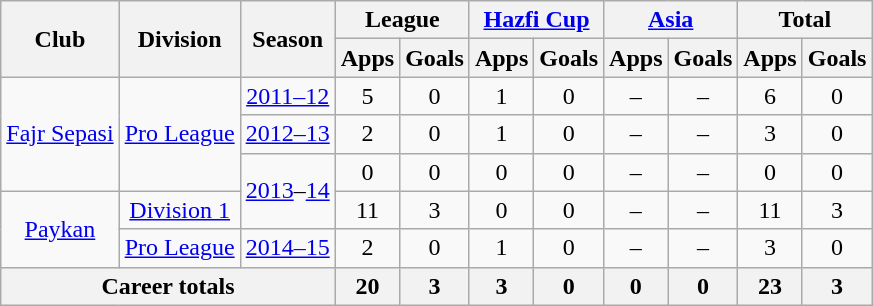<table class="wikitable" style="text-align: center;">
<tr>
<th rowspan="2">Club</th>
<th rowspan="2">Division</th>
<th rowspan="2">Season</th>
<th colspan="2">League</th>
<th colspan="2"><a href='#'>Hazfi Cup</a></th>
<th colspan="2"><a href='#'>Asia</a></th>
<th colspan="2">Total</th>
</tr>
<tr>
<th>Apps</th>
<th>Goals</th>
<th>Apps</th>
<th>Goals</th>
<th>Apps</th>
<th>Goals</th>
<th>Apps</th>
<th>Goals</th>
</tr>
<tr>
<td rowspan="3"><a href='#'>Fajr Sepasi</a></td>
<td rowspan="3"><a href='#'>Pro League</a></td>
<td><a href='#'>2011–12</a></td>
<td>5</td>
<td>0</td>
<td>1</td>
<td>0</td>
<td>–</td>
<td>–</td>
<td>6</td>
<td>0</td>
</tr>
<tr>
<td><a href='#'>2012–13</a></td>
<td>2</td>
<td>0</td>
<td>1</td>
<td>0</td>
<td>–</td>
<td>–</td>
<td>3</td>
<td>0</td>
</tr>
<tr>
<td rowspan="2"><a href='#'>2013</a>–<a href='#'>14</a></td>
<td>0</td>
<td>0</td>
<td>0</td>
<td>0</td>
<td>–</td>
<td>–</td>
<td>0</td>
<td>0</td>
</tr>
<tr>
<td rowspan="2"><a href='#'>Paykan</a></td>
<td><a href='#'>Division 1</a></td>
<td>11</td>
<td>3</td>
<td>0</td>
<td>0</td>
<td>–</td>
<td>–</td>
<td>11</td>
<td>3</td>
</tr>
<tr>
<td><a href='#'>Pro League</a></td>
<td><a href='#'>2014–15</a></td>
<td>2</td>
<td>0</td>
<td>1</td>
<td>0</td>
<td>–</td>
<td>–</td>
<td>3</td>
<td>0</td>
</tr>
<tr>
<th colspan=3>Career totals</th>
<th>20</th>
<th>3</th>
<th>3</th>
<th>0</th>
<th>0</th>
<th>0</th>
<th>23</th>
<th>3</th>
</tr>
</table>
